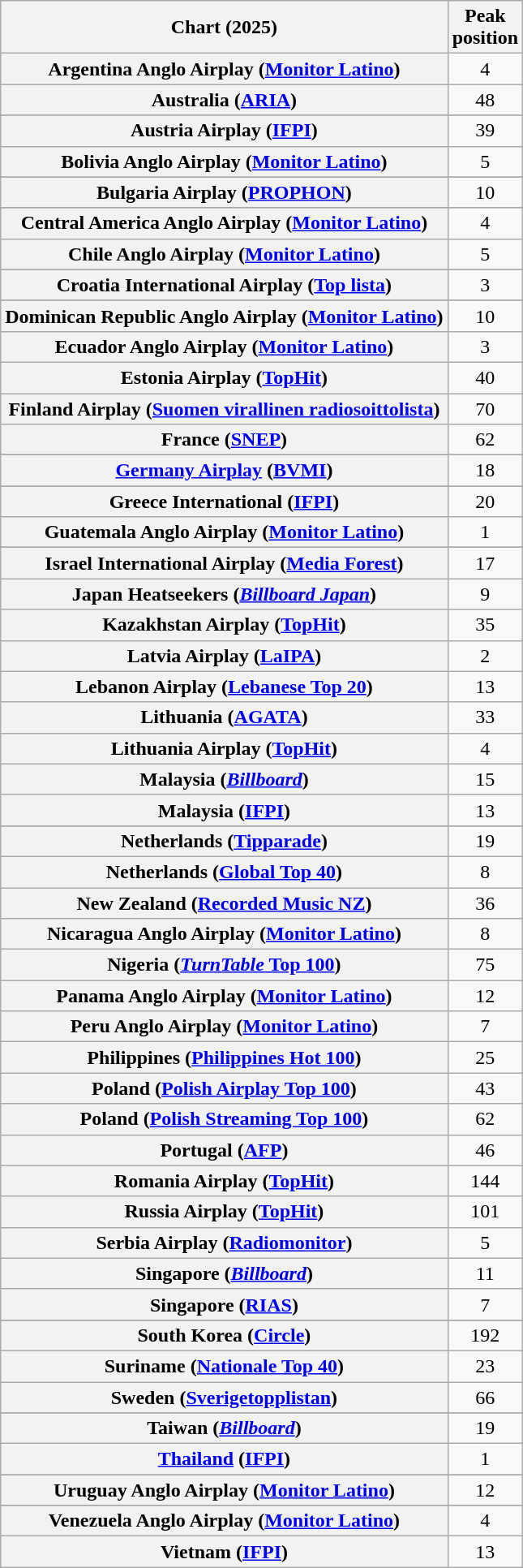<table class="wikitable sortable plainrowheaders" style="text-align:center">
<tr>
<th scope="col">Chart (2025)</th>
<th scope="col">Peak<br>position</th>
</tr>
<tr>
<th scope="row">Argentina Anglo Airplay (<a href='#'>Monitor Latino</a>)</th>
<td>4</td>
</tr>
<tr>
<th scope="row">Australia (<a href='#'>ARIA</a>)</th>
<td>48</td>
</tr>
<tr>
</tr>
<tr>
<th scope="row">Austria Airplay (<a href='#'>IFPI</a>)</th>
<td>39</td>
</tr>
<tr>
<th scope="row">Bolivia Anglo Airplay (<a href='#'>Monitor Latino</a>)</th>
<td>5</td>
</tr>
<tr>
</tr>
<tr>
<th scope="row">Bulgaria Airplay (<a href='#'>PROPHON</a>)<br></th>
<td>10</td>
</tr>
<tr>
</tr>
<tr>
<th scope="row">Central America Anglo Airplay (<a href='#'>Monitor Latino</a>)</th>
<td>4</td>
</tr>
<tr>
<th scope="row">Chile Anglo Airplay (<a href='#'>Monitor Latino</a>)</th>
<td>5</td>
</tr>
<tr>
</tr>
<tr>
<th scope="row">Croatia International Airplay (<a href='#'>Top lista</a>)</th>
<td>3</td>
</tr>
<tr>
</tr>
<tr>
<th scope="row">Dominican Republic Anglo Airplay (<a href='#'>Monitor Latino</a>)</th>
<td>10</td>
</tr>
<tr>
<th scope="row">Ecuador Anglo Airplay (<a href='#'>Monitor Latino</a>)</th>
<td>3</td>
</tr>
<tr>
<th scope="row">Estonia Airplay (<a href='#'>TopHit</a>)</th>
<td>40</td>
</tr>
<tr>
<th scope="row">Finland Airplay (<a href='#'>Suomen virallinen radiosoittolista</a>)</th>
<td>70</td>
</tr>
<tr>
<th scope="row">France (<a href='#'>SNEP</a>)</th>
<td>62</td>
</tr>
<tr>
</tr>
<tr>
<th scope="row"><a href='#'>Germany Airplay</a> (<a href='#'>BVMI</a>)</th>
<td>18</td>
</tr>
<tr>
</tr>
<tr>
<th scope="row">Greece International (<a href='#'>IFPI</a>)</th>
<td>20</td>
</tr>
<tr>
<th scope="row">Guatemala Anglo Airplay (<a href='#'>Monitor Latino</a>)</th>
<td>1</td>
</tr>
<tr>
</tr>
<tr>
<th scope="row">Israel International Airplay (<a href='#'>Media Forest</a>)</th>
<td>17</td>
</tr>
<tr>
<th scope="row">Japan Heatseekers (<em><a href='#'>Billboard Japan</a></em>)</th>
<td>9</td>
</tr>
<tr>
<th scope="row">Kazakhstan Airplay (<a href='#'>TopHit</a>)</th>
<td>35</td>
</tr>
<tr>
<th scope="row">Latvia Airplay (<a href='#'>LaIPA</a>)</th>
<td>2</td>
</tr>
<tr>
<th scope="row">Lebanon Airplay (<a href='#'>Lebanese Top 20</a>)</th>
<td>13</td>
</tr>
<tr>
<th scope="row">Lithuania (<a href='#'>AGATA</a>)</th>
<td>33</td>
</tr>
<tr>
<th scope="row">Lithuania Airplay (<a href='#'>TopHit</a>)</th>
<td>4</td>
</tr>
<tr>
<th scope="row">Malaysia (<em><a href='#'>Billboard</a></em>)</th>
<td>15</td>
</tr>
<tr>
<th scope="row">Malaysia (<a href='#'>IFPI</a>)</th>
<td>13</td>
</tr>
<tr>
</tr>
<tr>
<th scope="row">Netherlands (<a href='#'>Tipparade</a>)</th>
<td>19</td>
</tr>
<tr>
<th scope="row">Netherlands (<a href='#'>Global Top 40</a>)</th>
<td>8</td>
</tr>
<tr>
<th scope="row">New Zealand (<a href='#'>Recorded Music NZ</a>)</th>
<td>36</td>
</tr>
<tr>
<th scope="row">Nicaragua Anglo Airplay (<a href='#'>Monitor Latino</a>)</th>
<td>8</td>
</tr>
<tr>
<th scope="row">Nigeria (<a href='#'><em>TurnTable</em> Top 100</a>)</th>
<td>75</td>
</tr>
<tr>
<th scope="row">Panama Anglo Airplay (<a href='#'>Monitor Latino</a>)</th>
<td>12</td>
</tr>
<tr>
<th scope="row">Peru Anglo Airplay (<a href='#'>Monitor Latino</a>)</th>
<td>7</td>
</tr>
<tr>
<th scope="row">Philippines (<a href='#'>Philippines Hot 100</a>)</th>
<td>25</td>
</tr>
<tr>
<th scope="row">Poland (<a href='#'>Polish Airplay Top 100</a>)</th>
<td>43</td>
</tr>
<tr>
<th scope="row">Poland (<a href='#'>Polish Streaming Top 100</a>)</th>
<td>62</td>
</tr>
<tr>
<th scope="row">Portugal (<a href='#'>AFP</a>)</th>
<td>46</td>
</tr>
<tr>
<th scope="row">Romania Airplay (<a href='#'>TopHit</a>)</th>
<td>144</td>
</tr>
<tr>
<th scope="row">Russia Airplay (<a href='#'>TopHit</a>)</th>
<td>101</td>
</tr>
<tr>
<th scope="row">Serbia Airplay (<a href='#'>Radiomonitor</a>)</th>
<td>5</td>
</tr>
<tr>
<th scope="row">Singapore (<em><a href='#'>Billboard</a></em>)</th>
<td>11</td>
</tr>
<tr>
<th scope="row">Singapore (<a href='#'>RIAS</a>)</th>
<td>7</td>
</tr>
<tr>
</tr>
<tr>
<th scope="row">South Korea (<a href='#'>Circle</a>)</th>
<td>192</td>
</tr>
<tr>
<th scope="row">Suriname (<a href='#'>Nationale Top 40</a>)</th>
<td>23</td>
</tr>
<tr>
<th scope="row">Sweden (<a href='#'>Sverigetopplistan</a>)</th>
<td>66</td>
</tr>
<tr>
</tr>
<tr>
<th scope="row">Taiwan (<em><a href='#'>Billboard</a></em>)</th>
<td>19</td>
</tr>
<tr>
<th scope="row"><a href='#'>Thailand</a> (<a href='#'>IFPI</a>)</th>
<td>1</td>
</tr>
<tr>
</tr>
<tr>
<th scope="row">Uruguay Anglo Airplay (<a href='#'>Monitor Latino</a>)</th>
<td>12</td>
</tr>
<tr>
</tr>
<tr>
</tr>
<tr>
</tr>
<tr>
</tr>
<tr>
<th scope="row">Venezuela Anglo Airplay (<a href='#'>Monitor Latino</a>)</th>
<td>4</td>
</tr>
<tr>
<th scope="row">Vietnam (<a href='#'>IFPI</a>)</th>
<td>13</td>
</tr>
</table>
